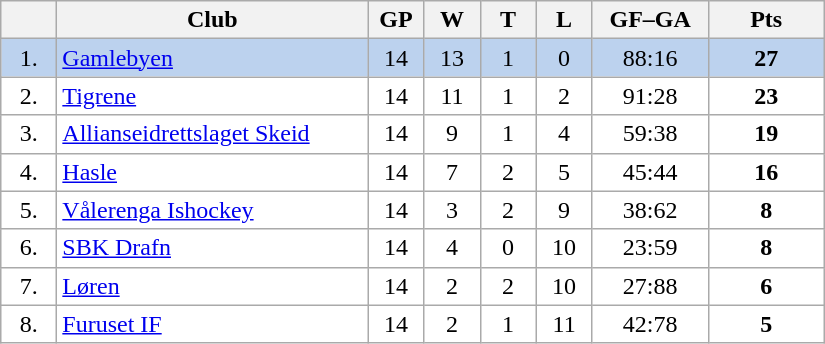<table class="wikitable">
<tr>
<th width="30"></th>
<th width="200">Club</th>
<th width="30">GP</th>
<th width="30">W</th>
<th width="30">T</th>
<th width="30">L</th>
<th width="70">GF–GA</th>
<th width="70">Pts</th>
</tr>
<tr bgcolor="#BCD2EE" align="center">
<td>1.</td>
<td align="left"><a href='#'>Gamlebyen</a></td>
<td>14</td>
<td>13</td>
<td>1</td>
<td>0</td>
<td>88:16</td>
<td><strong>27</strong></td>
</tr>
<tr bgcolor="#FFFFFF" align="center">
<td>2.</td>
<td align="left"><a href='#'>Tigrene</a></td>
<td>14</td>
<td>11</td>
<td>1</td>
<td>2</td>
<td>91:28</td>
<td><strong>23</strong></td>
</tr>
<tr bgcolor="#FFFFFF" align="center">
<td>3.</td>
<td align="left"><a href='#'>Allianseidrettslaget Skeid</a></td>
<td>14</td>
<td>9</td>
<td>1</td>
<td>4</td>
<td>59:38</td>
<td><strong>19</strong></td>
</tr>
<tr bgcolor="#FFFFFF" align="center">
<td>4.</td>
<td align="left"><a href='#'>Hasle</a></td>
<td>14</td>
<td>7</td>
<td>2</td>
<td>5</td>
<td>45:44</td>
<td><strong>16</strong></td>
</tr>
<tr bgcolor="#FFFFFF" align="center">
<td>5.</td>
<td align="left"><a href='#'>Vålerenga Ishockey</a></td>
<td>14</td>
<td>3</td>
<td>2</td>
<td>9</td>
<td>38:62</td>
<td><strong>8</strong></td>
</tr>
<tr bgcolor="#FFFFFF" align="center">
<td>6.</td>
<td align="left"><a href='#'>SBK Drafn</a></td>
<td>14</td>
<td>4</td>
<td>0</td>
<td>10</td>
<td>23:59</td>
<td><strong>8</strong></td>
</tr>
<tr bgcolor="#FFFFFF" align="center">
<td>7.</td>
<td align="left"><a href='#'>Løren</a></td>
<td>14</td>
<td>2</td>
<td>2</td>
<td>10</td>
<td>27:88</td>
<td><strong>6</strong></td>
</tr>
<tr bgcolor="#FFFFFF" align="center">
<td>8.</td>
<td align="left"><a href='#'>Furuset IF</a></td>
<td>14</td>
<td>2</td>
<td>1</td>
<td>11</td>
<td>42:78</td>
<td><strong>5</strong></td>
</tr>
</table>
